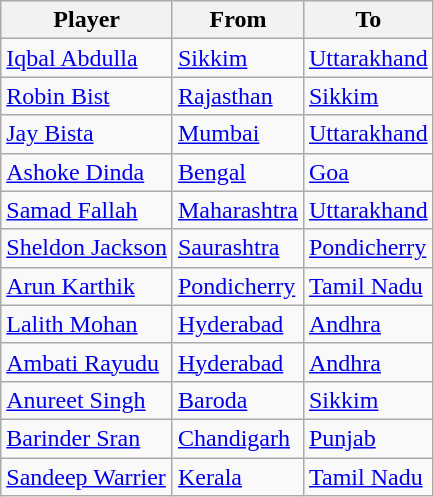<table class="wikitable">
<tr>
<th>Player</th>
<th>From</th>
<th>To</th>
</tr>
<tr>
<td><a href='#'>Iqbal Abdulla</a></td>
<td><a href='#'>Sikkim</a></td>
<td><a href='#'>Uttarakhand</a></td>
</tr>
<tr>
<td><a href='#'>Robin Bist</a></td>
<td><a href='#'>Rajasthan</a></td>
<td><a href='#'>Sikkim</a></td>
</tr>
<tr>
<td><a href='#'>Jay Bista</a></td>
<td><a href='#'>Mumbai</a></td>
<td><a href='#'>Uttarakhand</a></td>
</tr>
<tr>
<td><a href='#'>Ashoke Dinda</a></td>
<td><a href='#'>Bengal</a></td>
<td><a href='#'>Goa</a></td>
</tr>
<tr>
<td><a href='#'>Samad Fallah</a></td>
<td><a href='#'>Maharashtra</a></td>
<td><a href='#'>Uttarakhand</a></td>
</tr>
<tr>
<td><a href='#'>Sheldon Jackson</a></td>
<td><a href='#'>Saurashtra</a></td>
<td><a href='#'>Pondicherry</a></td>
</tr>
<tr>
<td><a href='#'>Arun Karthik</a></td>
<td><a href='#'>Pondicherry</a></td>
<td><a href='#'>Tamil Nadu</a></td>
</tr>
<tr>
<td><a href='#'>Lalith Mohan</a></td>
<td><a href='#'>Hyderabad</a></td>
<td><a href='#'>Andhra</a></td>
</tr>
<tr>
<td><a href='#'>Ambati Rayudu</a></td>
<td><a href='#'>Hyderabad</a></td>
<td><a href='#'>Andhra</a></td>
</tr>
<tr>
<td><a href='#'>Anureet Singh</a></td>
<td><a href='#'>Baroda</a></td>
<td><a href='#'>Sikkim</a></td>
</tr>
<tr>
<td><a href='#'>Barinder Sran</a></td>
<td><a href='#'>Chandigarh</a></td>
<td><a href='#'>Punjab</a></td>
</tr>
<tr>
<td><a href='#'>Sandeep Warrier</a></td>
<td><a href='#'>Kerala</a></td>
<td><a href='#'>Tamil Nadu</a></td>
</tr>
</table>
